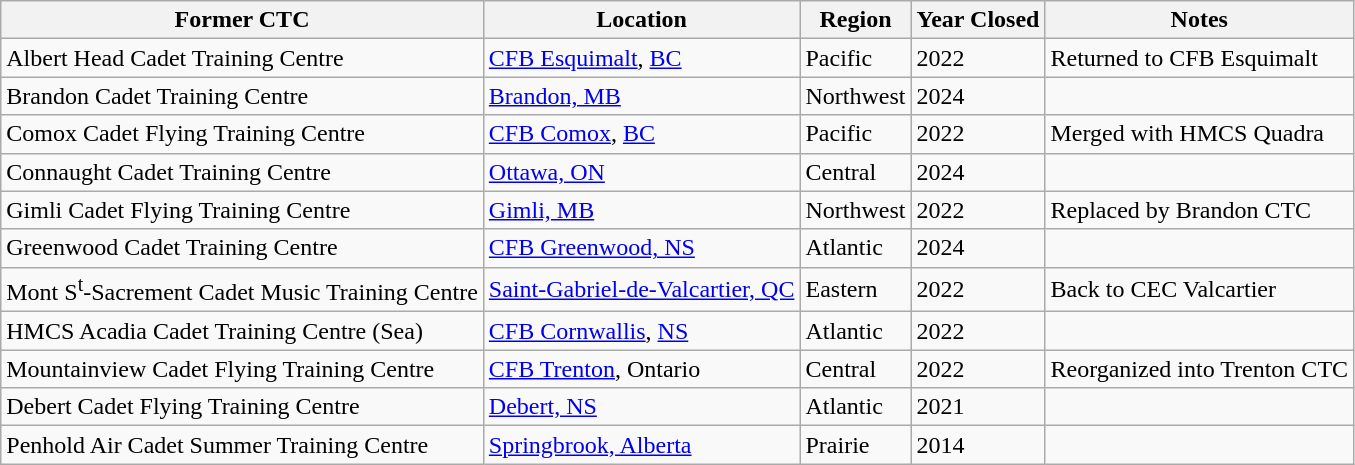<table class="wikitable">
<tr>
<th>Former CTC</th>
<th>Location</th>
<th>Region</th>
<th>Year Closed</th>
<th>Notes</th>
</tr>
<tr>
<td>Albert Head Cadet Training Centre</td>
<td><a href='#'>CFB Esquimalt</a>, <a href='#'>BC</a></td>
<td>Pacific</td>
<td>2022</td>
<td>Returned to CFB Esquimalt</td>
</tr>
<tr>
<td>Brandon Cadet Training Centre</td>
<td><a href='#'>Brandon, MB</a></td>
<td>Northwest</td>
<td>2024</td>
<td></td>
</tr>
<tr>
<td>Comox Cadet Flying Training Centre</td>
<td><a href='#'>CFB Comox</a>, <a href='#'>BC</a></td>
<td>Pacific</td>
<td>2022</td>
<td>Merged with HMCS Quadra</td>
</tr>
<tr>
<td>Connaught Cadet Training Centre</td>
<td><a href='#'>Ottawa, ON</a></td>
<td>Central</td>
<td>2024</td>
<td></td>
</tr>
<tr>
<td>Gimli Cadet Flying Training Centre</td>
<td><a href='#'>Gimli, MB</a></td>
<td>Northwest</td>
<td>2022</td>
<td>Replaced by Brandon CTC</td>
</tr>
<tr>
<td>Greenwood Cadet Training Centre</td>
<td><a href='#'>CFB Greenwood, NS</a></td>
<td>Atlantic</td>
<td>2024</td>
<td></td>
</tr>
<tr>
<td>Mont S<sup>t</sup>-Sacrement Cadet Music Training Centre</td>
<td><a href='#'>Saint-Gabriel-de-Valcartier, QC</a></td>
<td>Eastern</td>
<td>2022</td>
<td>Back to CEC Valcartier</td>
</tr>
<tr>
<td>HMCS Acadia Cadet Training Centre (Sea)</td>
<td><a href='#'>CFB Cornwallis</a>, <a href='#'>NS</a></td>
<td>Atlantic</td>
<td>2022</td>
<td></td>
</tr>
<tr>
<td>Mountainview Cadet Flying Training Centre</td>
<td><a href='#'>CFB Trenton</a>, Ontario</td>
<td>Central</td>
<td>2022</td>
<td>Reorganized into Trenton CTC</td>
</tr>
<tr>
<td>Debert Cadet Flying Training Centre</td>
<td><a href='#'>Debert, NS</a></td>
<td>Atlantic</td>
<td>2021</td>
<td></td>
</tr>
<tr>
<td>Penhold Air Cadet Summer Training Centre</td>
<td><a href='#'>Springbrook, Alberta</a></td>
<td>Prairie</td>
<td>2014</td>
<td></td>
</tr>
</table>
